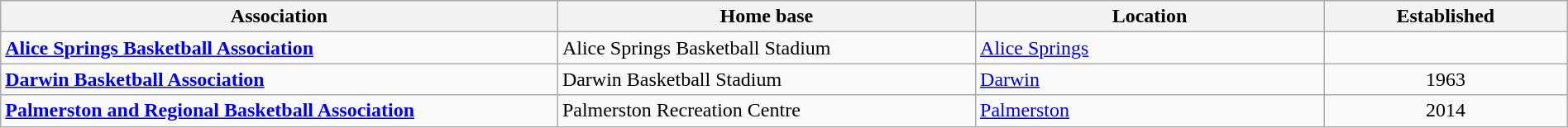<table class="wikitable" style="width:100%; text-align:left">
<tr>
<th style="width:16%">Association</th>
<th style="width:12%">Home base</th>
<th style="width:10%">Location</th>
<th style="width:7%">Established</th>
</tr>
<tr>
<td><strong><a href='#'>Alice Springs Basketball Association</a></strong></td>
<td>Alice Springs Basketball Stadium</td>
<td><a href='#'>Alice Springs</a></td>
<td align=center></td>
</tr>
<tr>
<td><strong><a href='#'>Darwin Basketball Association</a></strong></td>
<td>Darwin Basketball Stadium</td>
<td><a href='#'>Darwin</a></td>
<td align=center>1963</td>
</tr>
<tr>
<td><strong><a href='#'>Palmerston and Regional Basketball Association</a></strong></td>
<td>Palmerston Recreation Centre</td>
<td><a href='#'>Palmerston</a></td>
<td align=center>2014</td>
</tr>
</table>
